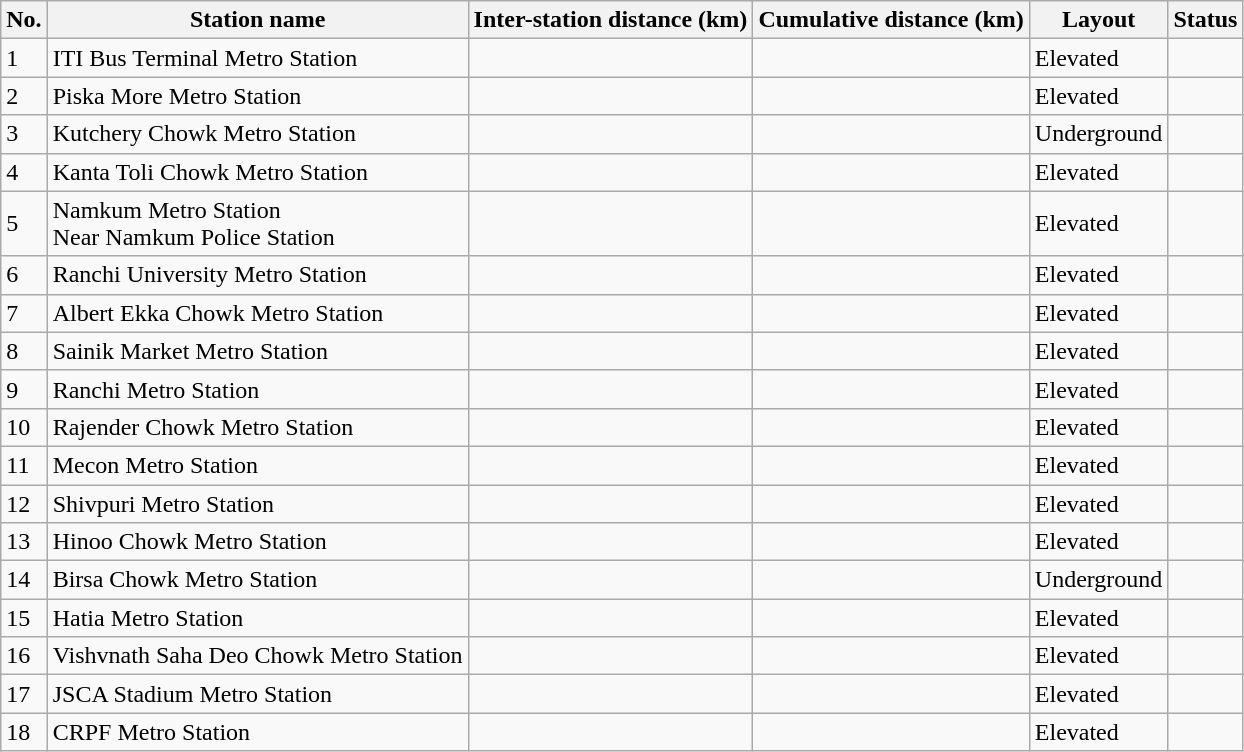<table class="wikitable">
<tr>
<th>No.</th>
<th>Station name</th>
<th>Inter-station distance (km)</th>
<th>Cumulative distance (km)</th>
<th>Layout</th>
<th>Status</th>
</tr>
<tr>
<td>1</td>
<td>ITI Bus Terminal Metro Station</td>
<td></td>
<td></td>
<td>Elevated</td>
<td></td>
</tr>
<tr>
<td>2</td>
<td>Piska More Metro Station</td>
<td></td>
<td></td>
<td>Elevated</td>
<td></td>
</tr>
<tr>
<td>3</td>
<td>Kutchery Chowk Metro Station</td>
<td></td>
<td></td>
<td>Underground</td>
<td></td>
</tr>
<tr>
<td>4</td>
<td>Kanta Toli Chowk Metro Station</td>
<td></td>
<td></td>
<td>Elevated</td>
<td></td>
</tr>
<tr>
<td>5</td>
<td>Namkum Metro Station<br>Near Namkum Police Station</td>
<td></td>
<td></td>
<td>Elevated</td>
<td></td>
</tr>
<tr>
<td>6</td>
<td>Ranchi University Metro Station</td>
<td></td>
<td></td>
<td>Elevated</td>
<td></td>
</tr>
<tr>
<td>7</td>
<td>Albert Ekka Chowk Metro Station</td>
<td></td>
<td></td>
<td>Elevated</td>
<td></td>
</tr>
<tr>
<td>8</td>
<td>Sainik Market Metro Station</td>
<td></td>
<td></td>
<td>Elevated</td>
<td></td>
</tr>
<tr>
<td>9</td>
<td>Ranchi Metro Station</td>
<td></td>
<td></td>
<td>Elevated</td>
<td></td>
</tr>
<tr>
<td>10</td>
<td>Rajender Chowk Metro Station</td>
<td></td>
<td></td>
<td>Elevated</td>
<td></td>
</tr>
<tr>
<td>11</td>
<td>Mecon Metro Station</td>
<td></td>
<td></td>
<td>Elevated</td>
<td></td>
</tr>
<tr>
<td>12</td>
<td>Shivpuri Metro Station</td>
<td></td>
<td></td>
<td>Elevated</td>
<td></td>
</tr>
<tr>
<td>13</td>
<td>Hinoo Chowk Metro Station</td>
<td></td>
<td></td>
<td>Elevated</td>
<td></td>
</tr>
<tr>
<td>14</td>
<td>Birsa Chowk Metro Station</td>
<td></td>
<td></td>
<td>Underground</td>
<td></td>
</tr>
<tr>
<td>15</td>
<td>Hatia Metro Station</td>
<td></td>
<td></td>
<td>Elevated</td>
<td></td>
</tr>
<tr>
<td>16</td>
<td>Vishvnath Saha Deo Chowk Metro Station</td>
<td></td>
<td></td>
<td>Elevated</td>
<td></td>
</tr>
<tr>
<td>17</td>
<td>JSCA Stadium Metro Station</td>
<td></td>
<td></td>
<td>Elevated</td>
<td></td>
</tr>
<tr>
<td>18</td>
<td>CRPF Metro Station</td>
<td></td>
<td></td>
<td>Elevated</td>
<td></td>
</tr>
</table>
